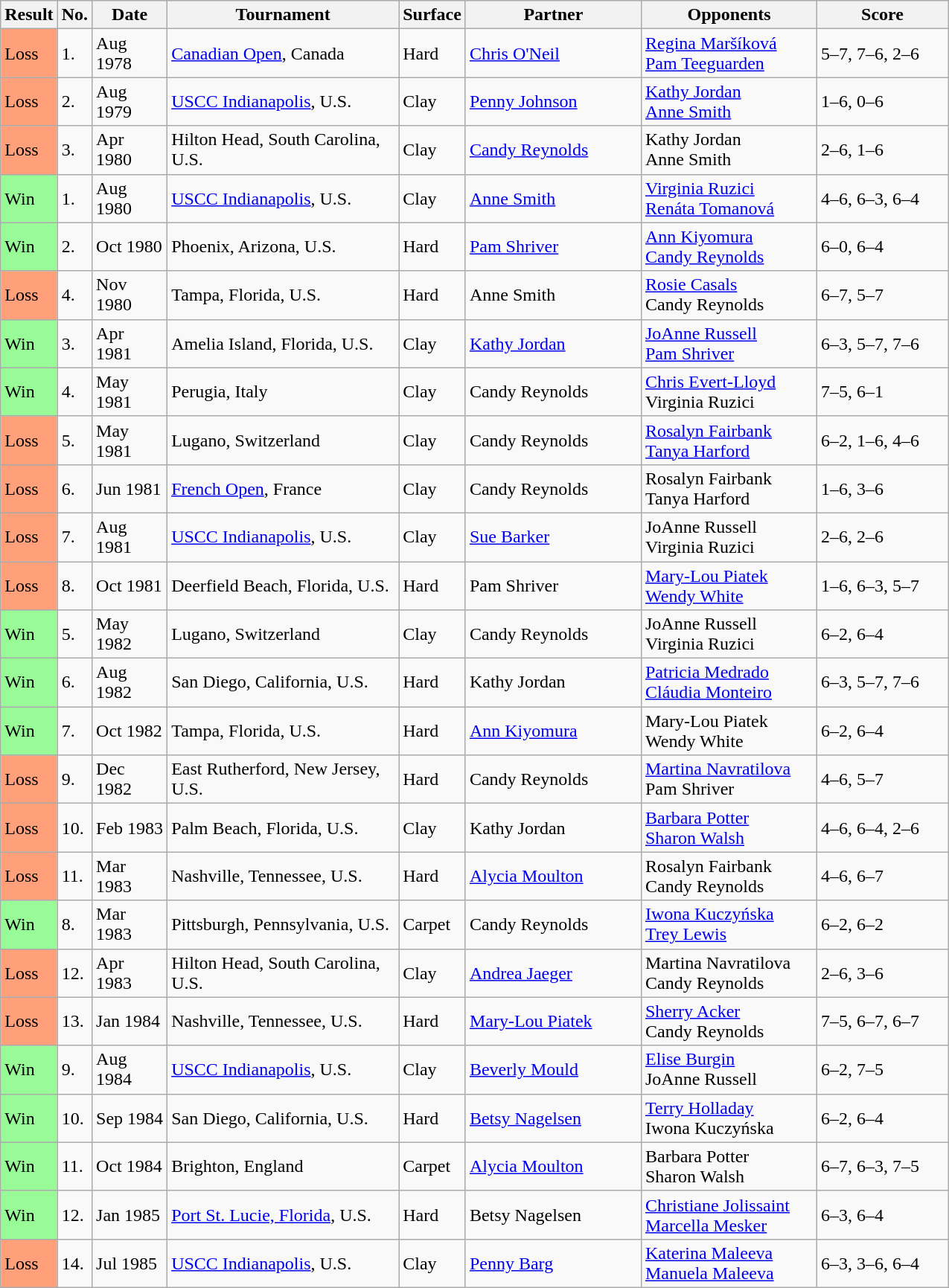<table class="sortable wikitable">
<tr>
<th style="width:40px">Result</th>
<th style="width:20px" class="unsortable">No.</th>
<th style="width:60px">Date</th>
<th style="width:200px">Tournament</th>
<th style="width:50px">Surface</th>
<th style="width:150px">Partner</th>
<th style="width:150px">Opponents</th>
<th style="width:110px" class="unsortable">Score</th>
</tr>
<tr>
<td style="background:#ffa07a;">Loss</td>
<td>1.</td>
<td>Aug 1978</td>
<td><a href='#'>Canadian Open</a>, Canada</td>
<td>Hard</td>
<td> <a href='#'>Chris O'Neil</a></td>
<td> <a href='#'>Regina Maršíková</a> <br>  <a href='#'>Pam Teeguarden</a></td>
<td>5–7, 7–6, 2–6</td>
</tr>
<tr>
<td style="background:#ffa07a;">Loss</td>
<td>2.</td>
<td>Aug 1979</td>
<td><a href='#'>USCC Indianapolis</a>, U.S.</td>
<td>Clay</td>
<td> <a href='#'>Penny Johnson</a></td>
<td> <a href='#'>Kathy Jordan</a> <br>  <a href='#'>Anne Smith</a></td>
<td>1–6, 0–6</td>
</tr>
<tr>
<td style="background:#ffa07a;">Loss</td>
<td>3.</td>
<td>Apr 1980</td>
<td>Hilton Head, South Carolina, U.S.</td>
<td>Clay</td>
<td> <a href='#'>Candy Reynolds</a></td>
<td> Kathy Jordan <br>  Anne Smith</td>
<td>2–6, 1–6</td>
</tr>
<tr>
<td style="background:#98fb98;">Win</td>
<td>1.</td>
<td>Aug 1980</td>
<td><a href='#'>USCC Indianapolis</a>, U.S.</td>
<td>Clay</td>
<td> <a href='#'>Anne Smith</a></td>
<td> <a href='#'>Virginia Ruzici</a> <br>  <a href='#'>Renáta Tomanová</a></td>
<td>4–6, 6–3, 6–4</td>
</tr>
<tr>
<td style="background:#98fb98;">Win</td>
<td>2.</td>
<td>Oct 1980</td>
<td>Phoenix, Arizona, U.S.</td>
<td>Hard</td>
<td> <a href='#'>Pam Shriver</a></td>
<td> <a href='#'>Ann Kiyomura</a> <br>  <a href='#'>Candy Reynolds</a></td>
<td>6–0, 6–4</td>
</tr>
<tr>
<td style="background:#ffa07a;">Loss</td>
<td>4.</td>
<td>Nov 1980</td>
<td>Tampa, Florida, U.S.</td>
<td>Hard</td>
<td> Anne Smith</td>
<td> <a href='#'>Rosie Casals</a> <br>  Candy Reynolds</td>
<td>6–7, 5–7</td>
</tr>
<tr>
<td style="background:#98fb98;">Win</td>
<td>3.</td>
<td>Apr 1981</td>
<td>Amelia Island, Florida, U.S.</td>
<td>Clay</td>
<td> <a href='#'>Kathy Jordan</a></td>
<td> <a href='#'>JoAnne Russell</a> <br>  <a href='#'>Pam Shriver</a></td>
<td>6–3, 5–7, 7–6</td>
</tr>
<tr>
<td style="background:#98fb98;">Win</td>
<td>4.</td>
<td>May 1981</td>
<td>Perugia, Italy</td>
<td>Clay</td>
<td> Candy Reynolds</td>
<td> <a href='#'>Chris Evert-Lloyd</a> <br>  Virginia Ruzici</td>
<td>7–5, 6–1</td>
</tr>
<tr>
<td style="background:#ffa07a;">Loss</td>
<td>5.</td>
<td>May 1981</td>
<td>Lugano, Switzerland</td>
<td>Clay</td>
<td> Candy Reynolds</td>
<td> <a href='#'>Rosalyn Fairbank</a> <br>  <a href='#'>Tanya Harford</a></td>
<td>6–2, 1–6, 4–6</td>
</tr>
<tr "f3e6d7">
<td style="background:#ffa07a;">Loss</td>
<td>6.</td>
<td>Jun 1981</td>
<td><a href='#'>French Open</a>, France</td>
<td>Clay</td>
<td> Candy Reynolds</td>
<td> Rosalyn Fairbank <br>  Tanya Harford</td>
<td>1–6, 3–6</td>
</tr>
<tr>
<td style="background:#ffa07a;">Loss</td>
<td>7.</td>
<td>Aug 1981</td>
<td><a href='#'>USCC Indianapolis</a>, U.S.</td>
<td>Clay</td>
<td> <a href='#'>Sue Barker</a></td>
<td> JoAnne Russell <br>  Virginia Ruzici</td>
<td>2–6, 2–6</td>
</tr>
<tr>
<td style="background:#ffa07a;">Loss</td>
<td>8.</td>
<td>Oct 1981</td>
<td>Deerfield Beach, Florida, U.S.</td>
<td>Hard</td>
<td> Pam Shriver</td>
<td> <a href='#'>Mary-Lou Piatek</a> <br>  <a href='#'>Wendy White</a></td>
<td>1–6, 6–3, 5–7</td>
</tr>
<tr>
<td style="background:#98fb98;">Win</td>
<td>5.</td>
<td>May 1982</td>
<td>Lugano, Switzerland</td>
<td>Clay</td>
<td> Candy Reynolds</td>
<td> JoAnne Russell <br>  Virginia Ruzici</td>
<td>6–2, 6–4</td>
</tr>
<tr>
<td style="background:#98fb98;">Win</td>
<td>6.</td>
<td>Aug 1982</td>
<td>San Diego, California, U.S.</td>
<td>Hard</td>
<td> Kathy Jordan</td>
<td> <a href='#'>Patricia Medrado</a> <br>  <a href='#'>Cláudia Monteiro</a></td>
<td>6–3, 5–7, 7–6</td>
</tr>
<tr>
<td style="background:#98fb98;">Win</td>
<td>7.</td>
<td>Oct 1982</td>
<td>Tampa, Florida, U.S.</td>
<td>Hard</td>
<td> <a href='#'>Ann Kiyomura</a></td>
<td> Mary-Lou Piatek <br>  Wendy White</td>
<td>6–2, 6–4</td>
</tr>
<tr>
<td style="background:#ffa07a;">Loss</td>
<td>9.</td>
<td>Dec 1982</td>
<td>East Rutherford, New Jersey, U.S.</td>
<td>Hard</td>
<td> Candy Reynolds</td>
<td> <a href='#'>Martina Navratilova</a> <br>  Pam Shriver</td>
<td>4–6, 5–7</td>
</tr>
<tr>
<td style="background:#ffa07a;">Loss</td>
<td>10.</td>
<td>Feb 1983</td>
<td>Palm Beach, Florida, U.S.</td>
<td>Clay</td>
<td> Kathy Jordan</td>
<td> <a href='#'>Barbara Potter</a> <br>  <a href='#'>Sharon Walsh</a></td>
<td>4–6, 6–4, 2–6</td>
</tr>
<tr>
<td style="background:#ffa07a;">Loss</td>
<td>11.</td>
<td>Mar 1983</td>
<td>Nashville, Tennessee, U.S.</td>
<td>Hard</td>
<td> <a href='#'>Alycia Moulton</a></td>
<td> Rosalyn Fairbank <br>  Candy Reynolds</td>
<td>4–6, 6–7</td>
</tr>
<tr>
<td style="background:#98fb98;">Win</td>
<td>8.</td>
<td>Mar 1983</td>
<td>Pittsburgh, Pennsylvania, U.S.</td>
<td>Carpet</td>
<td> Candy Reynolds</td>
<td> <a href='#'>Iwona Kuczyńska</a> <br>  <a href='#'>Trey Lewis</a></td>
<td>6–2, 6–2</td>
</tr>
<tr>
<td style="background:#ffa07a;">Loss</td>
<td>12.</td>
<td>Apr 1983</td>
<td>Hilton Head, South Carolina, U.S.</td>
<td>Clay</td>
<td> <a href='#'>Andrea Jaeger</a></td>
<td> Martina Navratilova <br>  Candy Reynolds</td>
<td>2–6, 3–6</td>
</tr>
<tr>
<td style="background:#ffa07a;">Loss</td>
<td>13.</td>
<td>Jan 1984</td>
<td>Nashville, Tennessee, U.S.</td>
<td>Hard</td>
<td> <a href='#'>Mary-Lou Piatek</a></td>
<td> <a href='#'>Sherry Acker</a> <br>  Candy Reynolds</td>
<td>7–5, 6–7, 6–7</td>
</tr>
<tr>
<td style="background:#98fb98;">Win</td>
<td>9.</td>
<td>Aug 1984</td>
<td><a href='#'>USCC Indianapolis</a>, U.S.</td>
<td>Clay</td>
<td> <a href='#'>Beverly Mould</a></td>
<td> <a href='#'>Elise Burgin</a> <br>  JoAnne Russell</td>
<td>6–2, 7–5</td>
</tr>
<tr>
<td style="background:#98fb98;">Win</td>
<td>10.</td>
<td>Sep 1984</td>
<td>San Diego, California, U.S.</td>
<td>Hard</td>
<td> <a href='#'>Betsy Nagelsen</a></td>
<td> <a href='#'>Terry Holladay</a> <br>  Iwona Kuczyńska</td>
<td>6–2, 6–4</td>
</tr>
<tr>
<td style="background:#98fb98;">Win</td>
<td>11.</td>
<td>Oct 1984</td>
<td>Brighton, England</td>
<td>Carpet</td>
<td> <a href='#'>Alycia Moulton</a></td>
<td> Barbara Potter <br>  Sharon Walsh</td>
<td>6–7, 6–3, 7–5</td>
</tr>
<tr>
<td style="background:#98fb98;">Win</td>
<td>12.</td>
<td>Jan 1985</td>
<td><a href='#'>Port St. Lucie, Florida</a>, U.S.</td>
<td>Hard</td>
<td> Betsy Nagelsen</td>
<td> <a href='#'>Christiane Jolissaint</a> <br>  <a href='#'>Marcella Mesker</a></td>
<td>6–3, 6–4</td>
</tr>
<tr>
<td style="background:#ffa07a;">Loss</td>
<td>14.</td>
<td>Jul 1985</td>
<td><a href='#'>USCC Indianapolis</a>, U.S.</td>
<td>Clay</td>
<td> <a href='#'>Penny Barg</a></td>
<td> <a href='#'>Katerina Maleeva</a> <br>  <a href='#'>Manuela Maleeva</a></td>
<td>6–3, 3–6, 6–4</td>
</tr>
</table>
